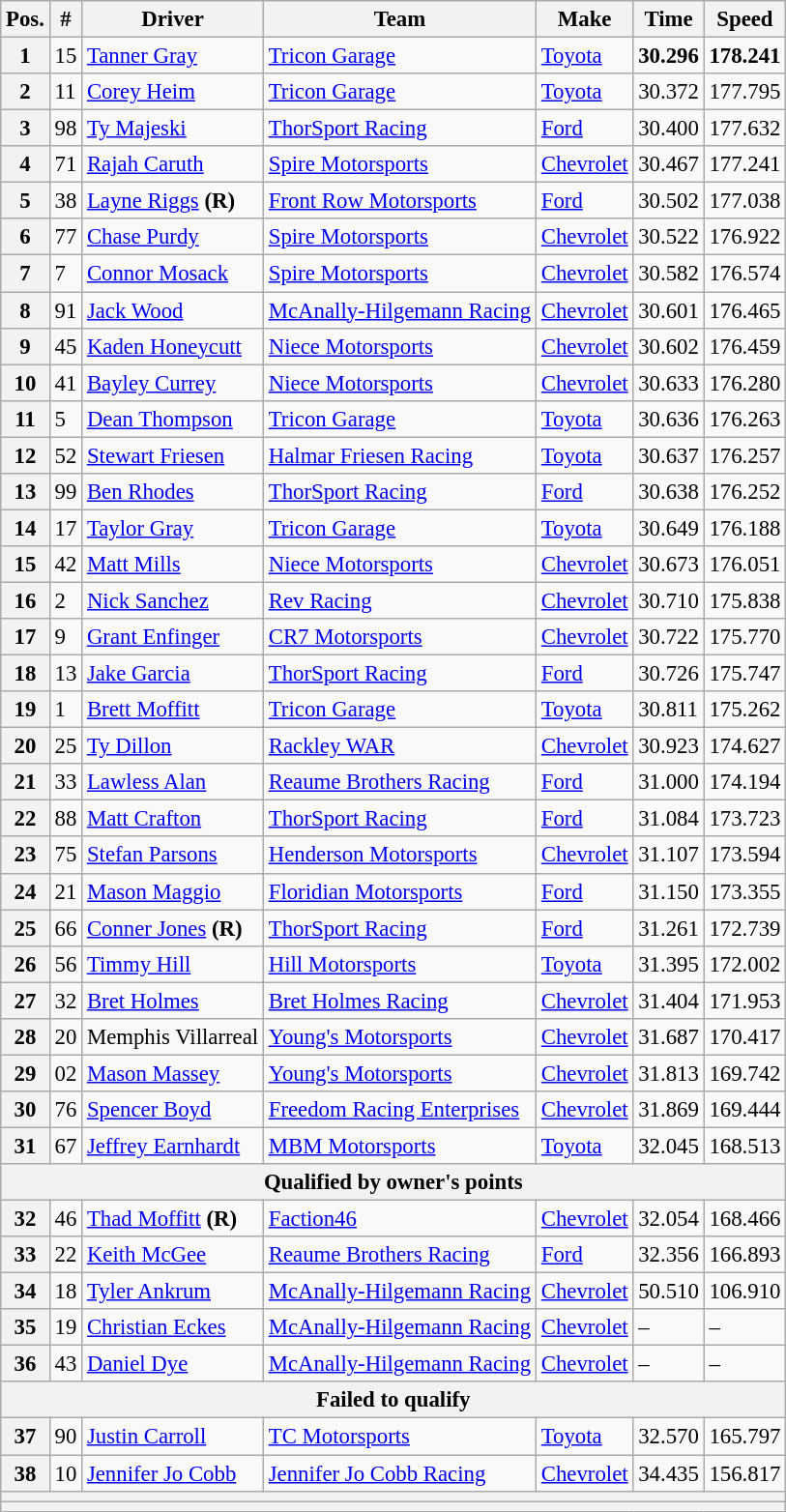<table class="wikitable" style="font-size:95%">
<tr>
<th>Pos.</th>
<th>#</th>
<th>Driver</th>
<th>Team</th>
<th>Make</th>
<th>Time</th>
<th>Speed</th>
</tr>
<tr>
<th>1</th>
<td>15</td>
<td><a href='#'>Tanner Gray</a></td>
<td><a href='#'>Tricon Garage</a></td>
<td><a href='#'>Toyota</a></td>
<td><strong>30.296</strong></td>
<td><strong>178.241</strong></td>
</tr>
<tr>
<th>2</th>
<td>11</td>
<td><a href='#'>Corey Heim</a></td>
<td><a href='#'>Tricon Garage</a></td>
<td><a href='#'>Toyota</a></td>
<td>30.372</td>
<td>177.795</td>
</tr>
<tr>
<th>3</th>
<td>98</td>
<td><a href='#'>Ty Majeski</a></td>
<td><a href='#'>ThorSport Racing</a></td>
<td><a href='#'>Ford</a></td>
<td>30.400</td>
<td>177.632</td>
</tr>
<tr>
<th>4</th>
<td>71</td>
<td><a href='#'>Rajah Caruth</a></td>
<td><a href='#'>Spire Motorsports</a></td>
<td><a href='#'>Chevrolet</a></td>
<td>30.467</td>
<td>177.241</td>
</tr>
<tr>
<th>5</th>
<td>38</td>
<td><a href='#'>Layne Riggs</a> <strong>(R)</strong></td>
<td><a href='#'>Front Row Motorsports</a></td>
<td><a href='#'>Ford</a></td>
<td>30.502</td>
<td>177.038</td>
</tr>
<tr>
<th>6</th>
<td>77</td>
<td><a href='#'>Chase Purdy</a></td>
<td><a href='#'>Spire Motorsports</a></td>
<td><a href='#'>Chevrolet</a></td>
<td>30.522</td>
<td>176.922</td>
</tr>
<tr>
<th>7</th>
<td>7</td>
<td><a href='#'>Connor Mosack</a></td>
<td><a href='#'>Spire Motorsports</a></td>
<td><a href='#'>Chevrolet</a></td>
<td>30.582</td>
<td>176.574</td>
</tr>
<tr>
<th>8</th>
<td>91</td>
<td><a href='#'>Jack Wood</a></td>
<td><a href='#'>McAnally-Hilgemann Racing</a></td>
<td><a href='#'>Chevrolet</a></td>
<td>30.601</td>
<td>176.465</td>
</tr>
<tr>
<th>9</th>
<td>45</td>
<td><a href='#'>Kaden Honeycutt</a></td>
<td><a href='#'>Niece Motorsports</a></td>
<td><a href='#'>Chevrolet</a></td>
<td>30.602</td>
<td>176.459</td>
</tr>
<tr>
<th>10</th>
<td>41</td>
<td><a href='#'>Bayley Currey</a></td>
<td><a href='#'>Niece Motorsports</a></td>
<td><a href='#'>Chevrolet</a></td>
<td>30.633</td>
<td>176.280</td>
</tr>
<tr>
<th>11</th>
<td>5</td>
<td><a href='#'>Dean Thompson</a></td>
<td><a href='#'>Tricon Garage</a></td>
<td><a href='#'>Toyota</a></td>
<td>30.636</td>
<td>176.263</td>
</tr>
<tr>
<th>12</th>
<td>52</td>
<td><a href='#'>Stewart Friesen</a></td>
<td><a href='#'>Halmar Friesen Racing</a></td>
<td><a href='#'>Toyota</a></td>
<td>30.637</td>
<td>176.257</td>
</tr>
<tr>
<th>13</th>
<td>99</td>
<td><a href='#'>Ben Rhodes</a></td>
<td><a href='#'>ThorSport Racing</a></td>
<td><a href='#'>Ford</a></td>
<td>30.638</td>
<td>176.252</td>
</tr>
<tr>
<th>14</th>
<td>17</td>
<td><a href='#'>Taylor Gray</a></td>
<td><a href='#'>Tricon Garage</a></td>
<td><a href='#'>Toyota</a></td>
<td>30.649</td>
<td>176.188</td>
</tr>
<tr>
<th>15</th>
<td>42</td>
<td><a href='#'>Matt Mills</a></td>
<td><a href='#'>Niece Motorsports</a></td>
<td><a href='#'>Chevrolet</a></td>
<td>30.673</td>
<td>176.051</td>
</tr>
<tr>
<th>16</th>
<td>2</td>
<td><a href='#'>Nick Sanchez</a></td>
<td><a href='#'>Rev Racing</a></td>
<td><a href='#'>Chevrolet</a></td>
<td>30.710</td>
<td>175.838</td>
</tr>
<tr>
<th>17</th>
<td>9</td>
<td><a href='#'>Grant Enfinger</a></td>
<td><a href='#'>CR7 Motorsports</a></td>
<td><a href='#'>Chevrolet</a></td>
<td>30.722</td>
<td>175.770</td>
</tr>
<tr>
<th>18</th>
<td>13</td>
<td><a href='#'>Jake Garcia</a></td>
<td><a href='#'>ThorSport Racing</a></td>
<td><a href='#'>Ford</a></td>
<td>30.726</td>
<td>175.747</td>
</tr>
<tr>
<th>19</th>
<td>1</td>
<td><a href='#'>Brett Moffitt</a></td>
<td><a href='#'>Tricon Garage</a></td>
<td><a href='#'>Toyota</a></td>
<td>30.811</td>
<td>175.262</td>
</tr>
<tr>
<th>20</th>
<td>25</td>
<td><a href='#'>Ty Dillon</a></td>
<td><a href='#'>Rackley WAR</a></td>
<td><a href='#'>Chevrolet</a></td>
<td>30.923</td>
<td>174.627</td>
</tr>
<tr>
<th>21</th>
<td>33</td>
<td><a href='#'>Lawless Alan</a></td>
<td><a href='#'>Reaume Brothers Racing</a></td>
<td><a href='#'>Ford</a></td>
<td>31.000</td>
<td>174.194</td>
</tr>
<tr>
<th>22</th>
<td>88</td>
<td><a href='#'>Matt Crafton</a></td>
<td><a href='#'>ThorSport Racing</a></td>
<td><a href='#'>Ford</a></td>
<td>31.084</td>
<td>173.723</td>
</tr>
<tr>
<th>23</th>
<td>75</td>
<td><a href='#'>Stefan Parsons</a></td>
<td><a href='#'>Henderson Motorsports</a></td>
<td><a href='#'>Chevrolet</a></td>
<td>31.107</td>
<td>173.594</td>
</tr>
<tr>
<th>24</th>
<td>21</td>
<td><a href='#'>Mason Maggio</a></td>
<td><a href='#'>Floridian Motorsports</a></td>
<td><a href='#'>Ford</a></td>
<td>31.150</td>
<td>173.355</td>
</tr>
<tr>
<th>25</th>
<td>66</td>
<td><a href='#'>Conner Jones</a> <strong>(R)</strong></td>
<td><a href='#'>ThorSport Racing</a></td>
<td><a href='#'>Ford</a></td>
<td>31.261</td>
<td>172.739</td>
</tr>
<tr>
<th>26</th>
<td>56</td>
<td><a href='#'>Timmy Hill</a></td>
<td><a href='#'>Hill Motorsports</a></td>
<td><a href='#'>Toyota</a></td>
<td>31.395</td>
<td>172.002</td>
</tr>
<tr>
<th>27</th>
<td>32</td>
<td><a href='#'>Bret Holmes</a></td>
<td><a href='#'>Bret Holmes Racing</a></td>
<td><a href='#'>Chevrolet</a></td>
<td>31.404</td>
<td>171.953</td>
</tr>
<tr>
<th>28</th>
<td>20</td>
<td>Memphis Villarreal</td>
<td><a href='#'>Young's Motorsports</a></td>
<td><a href='#'>Chevrolet</a></td>
<td>31.687</td>
<td>170.417</td>
</tr>
<tr>
<th>29</th>
<td>02</td>
<td><a href='#'>Mason Massey</a></td>
<td><a href='#'>Young's Motorsports</a></td>
<td><a href='#'>Chevrolet</a></td>
<td>31.813</td>
<td>169.742</td>
</tr>
<tr>
<th>30</th>
<td>76</td>
<td><a href='#'>Spencer Boyd</a></td>
<td><a href='#'>Freedom Racing Enterprises</a></td>
<td><a href='#'>Chevrolet</a></td>
<td>31.869</td>
<td>169.444</td>
</tr>
<tr>
<th>31</th>
<td>67</td>
<td><a href='#'>Jeffrey Earnhardt</a></td>
<td><a href='#'>MBM Motorsports</a></td>
<td><a href='#'>Toyota</a></td>
<td>32.045</td>
<td>168.513</td>
</tr>
<tr>
<th colspan="7">Qualified by owner's points</th>
</tr>
<tr>
<th>32</th>
<td>46</td>
<td><a href='#'>Thad Moffitt</a> <strong>(R)</strong></td>
<td><a href='#'>Faction46</a></td>
<td><a href='#'>Chevrolet</a></td>
<td>32.054</td>
<td>168.466</td>
</tr>
<tr>
<th>33</th>
<td>22</td>
<td><a href='#'>Keith McGee</a></td>
<td><a href='#'>Reaume Brothers Racing</a></td>
<td><a href='#'>Ford</a></td>
<td>32.356</td>
<td>166.893</td>
</tr>
<tr>
<th>34</th>
<td>18</td>
<td><a href='#'>Tyler Ankrum</a></td>
<td><a href='#'>McAnally-Hilgemann Racing</a></td>
<td><a href='#'>Chevrolet</a></td>
<td>50.510</td>
<td>106.910</td>
</tr>
<tr>
<th>35</th>
<td>19</td>
<td><a href='#'>Christian Eckes</a></td>
<td><a href='#'>McAnally-Hilgemann Racing</a></td>
<td><a href='#'>Chevrolet</a></td>
<td>–</td>
<td>–</td>
</tr>
<tr>
<th>36</th>
<td>43</td>
<td><a href='#'>Daniel Dye</a></td>
<td><a href='#'>McAnally-Hilgemann Racing</a></td>
<td><a href='#'>Chevrolet</a></td>
<td>–</td>
<td>–</td>
</tr>
<tr>
<th colspan="7">Failed to qualify</th>
</tr>
<tr>
<th>37</th>
<td>90</td>
<td><a href='#'>Justin Carroll</a></td>
<td><a href='#'>TC Motorsports</a></td>
<td><a href='#'>Toyota</a></td>
<td>32.570</td>
<td>165.797</td>
</tr>
<tr>
<th>38</th>
<td>10</td>
<td><a href='#'>Jennifer Jo Cobb</a></td>
<td><a href='#'>Jennifer Jo Cobb Racing</a></td>
<td><a href='#'>Chevrolet</a></td>
<td>34.435</td>
<td>156.817</td>
</tr>
<tr>
<th colspan="7"></th>
</tr>
<tr>
<th colspan="7"></th>
</tr>
</table>
